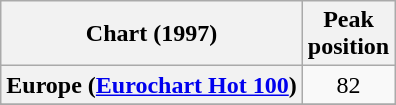<table class="wikitable sortable plainrowheaders" style="text-align:center">
<tr>
<th>Chart (1997)</th>
<th>Peak<br>position</th>
</tr>
<tr>
<th scope="row">Europe (<a href='#'>Eurochart Hot 100</a>)</th>
<td>82</td>
</tr>
<tr>
</tr>
<tr>
</tr>
<tr>
</tr>
<tr>
</tr>
<tr>
</tr>
<tr>
</tr>
<tr>
</tr>
<tr>
</tr>
<tr>
</tr>
</table>
